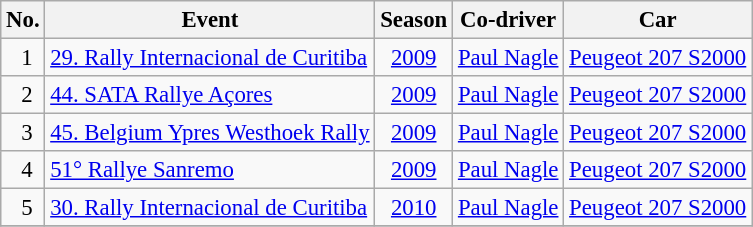<table class="wikitable" style=" font-size: 95%; max-width: 49em;">
<tr>
<th>No.</th>
<th>Event</th>
<th>Season</th>
<th>Co-driver</th>
<th>Car</th>
</tr>
<tr>
<td align="right" style="padding-right: 0.5em;">1</td>
<td> <a href='#'>29. Rally Internacional de Curitiba</a></td>
<td align="center"><a href='#'>2009</a></td>
<td> <a href='#'>Paul Nagle</a></td>
<td><a href='#'>Peugeot 207 S2000</a></td>
</tr>
<tr>
<td align="right" style="padding-right: 0.5em;">2</td>
<td> <a href='#'>44. SATA Rallye Açores</a></td>
<td align="center"><a href='#'>2009</a></td>
<td> <a href='#'>Paul Nagle</a></td>
<td><a href='#'>Peugeot 207 S2000</a></td>
</tr>
<tr>
<td align="right" style="padding-right: 0.5em;">3</td>
<td> <a href='#'>45. Belgium Ypres Westhoek Rally</a></td>
<td align="center"><a href='#'>2009</a></td>
<td> <a href='#'>Paul Nagle</a></td>
<td><a href='#'>Peugeot 207 S2000</a></td>
</tr>
<tr>
<td align="right" style="padding-right: 0.5em;">4</td>
<td> <a href='#'>51° Rallye Sanremo</a></td>
<td align="center"><a href='#'>2009</a></td>
<td> <a href='#'>Paul Nagle</a></td>
<td><a href='#'>Peugeot 207 S2000</a></td>
</tr>
<tr>
<td align="right" style="padding-right: 0.5em;">5</td>
<td> <a href='#'>30. Rally Internacional de Curitiba</a></td>
<td align="center"><a href='#'>2010</a></td>
<td> <a href='#'>Paul Nagle</a></td>
<td><a href='#'>Peugeot 207 S2000</a></td>
</tr>
<tr>
</tr>
</table>
